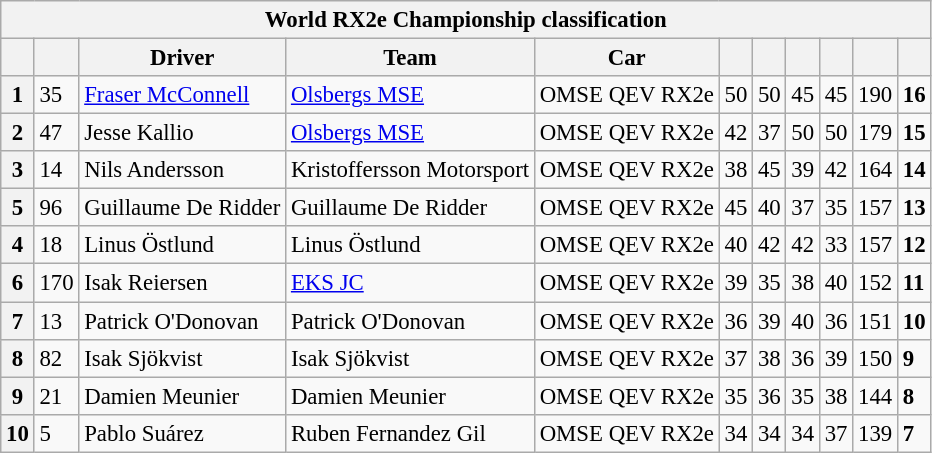<table class="wikitable" style="font-size:95%">
<tr>
<th colspan="11">World RX2e Championship classification</th>
</tr>
<tr>
<th></th>
<th></th>
<th>Driver</th>
<th>Team</th>
<th>Car</th>
<th></th>
<th></th>
<th></th>
<th></th>
<th></th>
<th></th>
</tr>
<tr>
<th>1</th>
<td>35</td>
<td> <a href='#'>Fraser McConnell</a></td>
<td><a href='#'>Olsbergs MSE</a></td>
<td>OMSE QEV RX2e</td>
<td>50</td>
<td>50</td>
<td>45</td>
<td>45</td>
<td>190</td>
<td><strong>16</strong></td>
</tr>
<tr>
<th>2</th>
<td>47</td>
<td> Jesse Kallio</td>
<td><a href='#'>Olsbergs MSE</a></td>
<td>OMSE QEV RX2e</td>
<td>42</td>
<td>37</td>
<td>50</td>
<td>50</td>
<td>179</td>
<td><strong>15</strong></td>
</tr>
<tr>
<th>3</th>
<td>14</td>
<td> Nils Andersson</td>
<td>Kristoffersson Motorsport</td>
<td>OMSE QEV RX2e</td>
<td>38</td>
<td>45</td>
<td>39</td>
<td>42</td>
<td>164</td>
<td><strong>14</strong></td>
</tr>
<tr>
<th>5</th>
<td>96</td>
<td> Guillaume De Ridder</td>
<td>Guillaume De Ridder</td>
<td>OMSE QEV RX2e</td>
<td>45</td>
<td>40</td>
<td>37</td>
<td>35</td>
<td>157</td>
<td><strong>13</strong></td>
</tr>
<tr>
<th>4</th>
<td>18</td>
<td> Linus Östlund</td>
<td>Linus Östlund</td>
<td>OMSE QEV RX2e</td>
<td>40</td>
<td>42</td>
<td>42</td>
<td>33</td>
<td>157</td>
<td><strong>12</strong></td>
</tr>
<tr>
<th>6</th>
<td>170</td>
<td> Isak Reiersen</td>
<td><a href='#'>EKS JC</a></td>
<td>OMSE QEV RX2e</td>
<td>39</td>
<td>35</td>
<td>38</td>
<td>40</td>
<td>152</td>
<td><strong>11</strong></td>
</tr>
<tr>
<th>7</th>
<td>13</td>
<td> Patrick O'Donovan</td>
<td>Patrick O'Donovan</td>
<td>OMSE QEV RX2e</td>
<td>36</td>
<td>39</td>
<td>40</td>
<td>36</td>
<td>151</td>
<td><strong>10</strong></td>
</tr>
<tr>
<th>8</th>
<td>82</td>
<td> Isak Sjökvist</td>
<td>Isak Sjökvist</td>
<td>OMSE QEV RX2e</td>
<td>37</td>
<td>38</td>
<td>36</td>
<td>39</td>
<td>150</td>
<td><strong>9</strong></td>
</tr>
<tr>
<th>9</th>
<td>21</td>
<td> Damien Meunier</td>
<td>Damien Meunier</td>
<td>OMSE QEV RX2e</td>
<td>35</td>
<td>36</td>
<td>35</td>
<td>38</td>
<td>144</td>
<td><strong>8</strong></td>
</tr>
<tr>
<th>10</th>
<td>5</td>
<td> Pablo Suárez</td>
<td>Ruben Fernandez Gil</td>
<td>OMSE QEV RX2e</td>
<td>34</td>
<td>34</td>
<td>34</td>
<td>37</td>
<td>139</td>
<td><strong>7</strong></td>
</tr>
</table>
